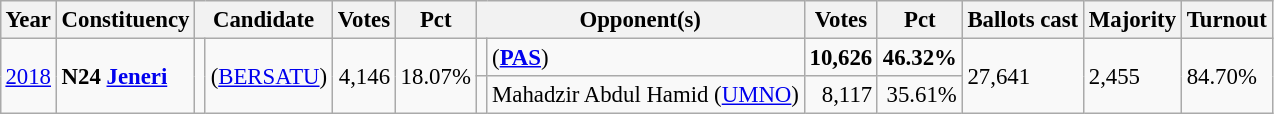<table class="wikitable" style="margin:0.5em ; font-size:95%">
<tr>
<th>Year</th>
<th>Constituency</th>
<th colspan=2>Candidate</th>
<th>Votes</th>
<th>Pct</th>
<th colspan=2>Opponent(s)</th>
<th>Votes</th>
<th>Pct</th>
<th>Ballots cast</th>
<th>Majority</th>
<th>Turnout</th>
</tr>
<tr>
<td rowspan=2><a href='#'>2018</a></td>
<td rowspan=2><strong>N24 <a href='#'>Jeneri</a></strong></td>
<td rowspan=2 ></td>
<td rowspan=2> (<a href='#'>BERSATU</a>)</td>
<td rowspan=2 align="right">4,146</td>
<td rowspan=2>18.07%</td>
<td></td>
<td> (<a href='#'><strong>PAS</strong></a>)</td>
<td align="right"><strong>10,626</strong></td>
<td><strong>46.32%</strong></td>
<td rowspan=2>27,641</td>
<td rowspan=2>2,455</td>
<td rowspan=2>84.70%</td>
</tr>
<tr>
<td></td>
<td>Mahadzir Abdul Hamid (<a href='#'>UMNO</a>)</td>
<td align="right">8,117</td>
<td align="right">35.61%</td>
</tr>
</table>
